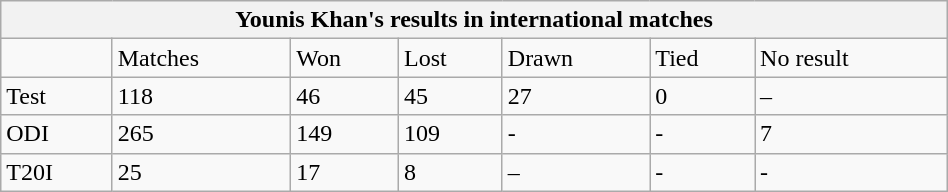<table class="wikitable" style="float:right; margin-left:1em; width:50%;">
<tr>
<th colspan="7"><strong>Younis Khan's results in international matches</strong></th>
</tr>
<tr>
<td> </td>
<td>Matches</td>
<td>Won</td>
<td>Lost</td>
<td>Drawn</td>
<td>Tied</td>
<td>No result</td>
</tr>
<tr>
<td>Test</td>
<td>118</td>
<td>46</td>
<td>45</td>
<td>27</td>
<td>0</td>
<td>–</td>
</tr>
<tr>
<td>ODI</td>
<td>265</td>
<td>149</td>
<td>109</td>
<td>-</td>
<td>-</td>
<td>7</td>
</tr>
<tr>
<td>T20I</td>
<td>25</td>
<td>17</td>
<td>8</td>
<td>–</td>
<td>-</td>
<td>-</td>
</tr>
</table>
